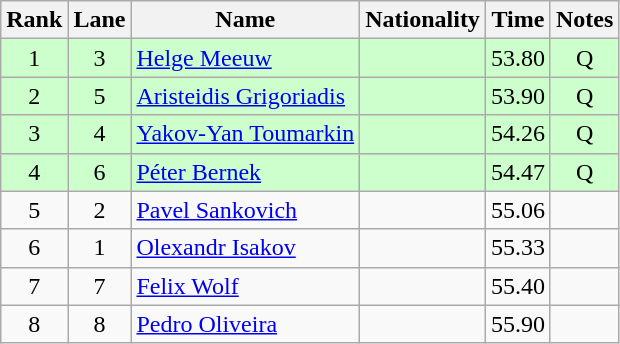<table class="wikitable sortable" style="text-align:center">
<tr>
<th>Rank</th>
<th>Lane</th>
<th>Name</th>
<th>Nationality</th>
<th>Time</th>
<th>Notes</th>
</tr>
<tr bgcolor=ccffcc>
<td>1</td>
<td>3</td>
<td align=left><a href='#'>Helge Meeuw</a></td>
<td align=left></td>
<td>53.80</td>
<td>Q</td>
</tr>
<tr bgcolor=ccffcc>
<td>2</td>
<td>5</td>
<td align=left><a href='#'>Aristeidis Grigoriadis</a></td>
<td align=left></td>
<td>53.90</td>
<td>Q</td>
</tr>
<tr bgcolor=ccffcc>
<td>3</td>
<td>4</td>
<td align=left><a href='#'>Yakov-Yan Toumarkin</a></td>
<td align=left></td>
<td>54.26</td>
<td>Q</td>
</tr>
<tr bgcolor=ccffcc>
<td>4</td>
<td>6</td>
<td align=left><a href='#'>Péter Bernek</a></td>
<td align=left></td>
<td>54.47</td>
<td>Q</td>
</tr>
<tr>
<td>5</td>
<td>2</td>
<td align=left><a href='#'>Pavel Sankovich</a></td>
<td align=left></td>
<td>55.06</td>
<td></td>
</tr>
<tr>
<td>6</td>
<td>1</td>
<td align=left><a href='#'>Olexandr Isakov</a></td>
<td align=left></td>
<td>55.33</td>
<td></td>
</tr>
<tr>
<td>7</td>
<td>7</td>
<td align=left><a href='#'>Felix Wolf</a></td>
<td align=left></td>
<td>55.40</td>
<td></td>
</tr>
<tr>
<td>8</td>
<td>8</td>
<td align=left><a href='#'>Pedro Oliveira</a></td>
<td align=left></td>
<td>55.90</td>
<td></td>
</tr>
</table>
